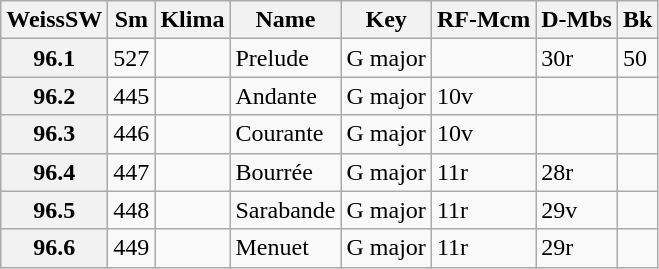<table border="1" class="wikitable sortable">
<tr>
<th data-sort-type="number">WeissSW</th>
<th>Sm</th>
<th>Klima</th>
<th class="unsortable">Name</th>
<th class="unsortable">Key</th>
<th>RF-Mcm</th>
<th>D-Mbs</th>
<th>Bk</th>
</tr>
<tr>
<th data-sort-value="1">96.1</th>
<td>527</td>
<td></td>
<td>Prelude</td>
<td>G major</td>
<td></td>
<td>30r</td>
<td>50</td>
</tr>
<tr>
<th data-sort-value="2">96.2</th>
<td>445</td>
<td></td>
<td>Andante</td>
<td>G major</td>
<td>10v</td>
<td></td>
<td></td>
</tr>
<tr>
<th data-sort-value="3">96.3</th>
<td>446</td>
<td></td>
<td>Courante</td>
<td>G major</td>
<td>10v</td>
<td></td>
<td></td>
</tr>
<tr>
<th data-sort-value="4">96.4</th>
<td>447</td>
<td></td>
<td>Bourrée</td>
<td>G major</td>
<td>11r</td>
<td>28r</td>
<td></td>
</tr>
<tr>
<th data-sort-value="5">96.5</th>
<td>448</td>
<td></td>
<td>Sarabande</td>
<td>G major</td>
<td>11r</td>
<td>29v</td>
<td></td>
</tr>
<tr>
<th data-sort-value="6">96.6</th>
<td>449</td>
<td></td>
<td>Menuet</td>
<td>G major</td>
<td>11r</td>
<td>29r</td>
<td></td>
</tr>
</table>
